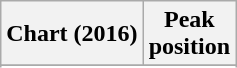<table class="wikitable sortable plainrowheaders" style="text-align:center">
<tr>
<th scope="col">Chart (2016)</th>
<th scope="col">Peak<br>position</th>
</tr>
<tr>
</tr>
<tr>
</tr>
<tr>
</tr>
<tr>
</tr>
<tr>
</tr>
</table>
